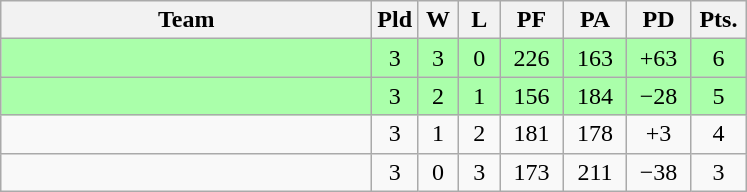<table class=wikitable style="text-align:center">
<tr>
<th width=240>Team</th>
<th width=20>Pld</th>
<th width=20>W</th>
<th width=20>L</th>
<th width=35>PF</th>
<th width=35>PA</th>
<th width=35>PD</th>
<th width=30>Pts.</th>
</tr>
<tr bgcolor=#aaffaa>
<td align=left></td>
<td>3</td>
<td>3</td>
<td>0</td>
<td>226</td>
<td>163</td>
<td>+63</td>
<td>6</td>
</tr>
<tr bgcolor=#aaffaa>
<td align=left></td>
<td>3</td>
<td>2</td>
<td>1</td>
<td>156</td>
<td>184</td>
<td>−28</td>
<td>5</td>
</tr>
<tr>
<td align=left></td>
<td>3</td>
<td>1</td>
<td>2</td>
<td>181</td>
<td>178</td>
<td>+3</td>
<td>4</td>
</tr>
<tr>
<td align=left></td>
<td>3</td>
<td>0</td>
<td>3</td>
<td>173</td>
<td>211</td>
<td>−38</td>
<td>3</td>
</tr>
</table>
